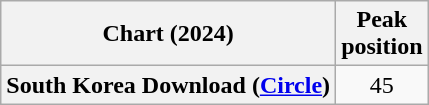<table class="wikitable plainrowheaders" style="text-align:center">
<tr>
<th scope="col">Chart (2024)</th>
<th scope="col">Peak<br>position</th>
</tr>
<tr>
<th scope="row">South Korea Download (<a href='#'>Circle</a>)</th>
<td>45</td>
</tr>
</table>
